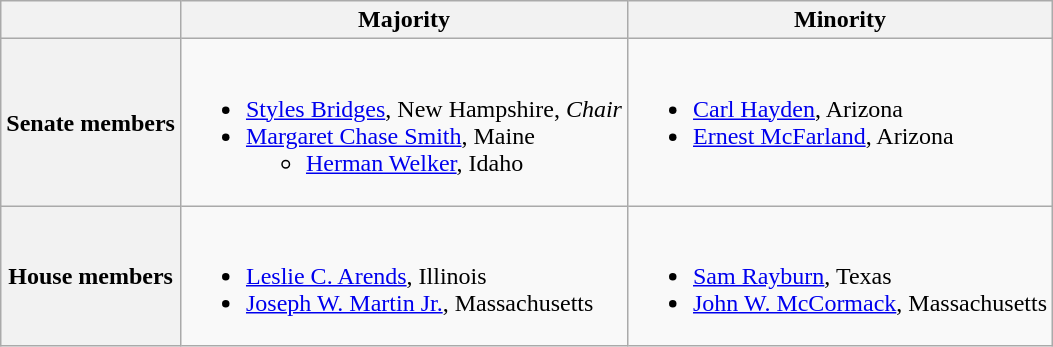<table class=wikitable>
<tr>
<th></th>
<th>Majority</th>
<th>Minority</th>
</tr>
<tr>
<th>Senate members</th>
<td valign="top" ><br><ul><li><a href='#'>Styles Bridges</a>, New Hampshire, <em>Chair</em></li><li><a href='#'>Margaret Chase Smith</a>, Maine <ul><li><a href='#'>Herman Welker</a>, Idaho</li></ul></li></ul></td>
<td valign="top" ><br><ul><li><a href='#'>Carl Hayden</a>, Arizona</li><li><a href='#'>Ernest McFarland</a>, Arizona </li></ul></td>
</tr>
<tr>
<th>House members</th>
<td valign="top" ><br><ul><li><a href='#'>Leslie C. Arends</a>, Illinois </li><li><a href='#'>Joseph W. Martin Jr.</a>, Massachusetts</li></ul></td>
<td valign="top" ><br><ul><li><a href='#'>Sam Rayburn</a>, Texas</li><li><a href='#'>John W. McCormack</a>, Massachusetts </li></ul></td>
</tr>
</table>
